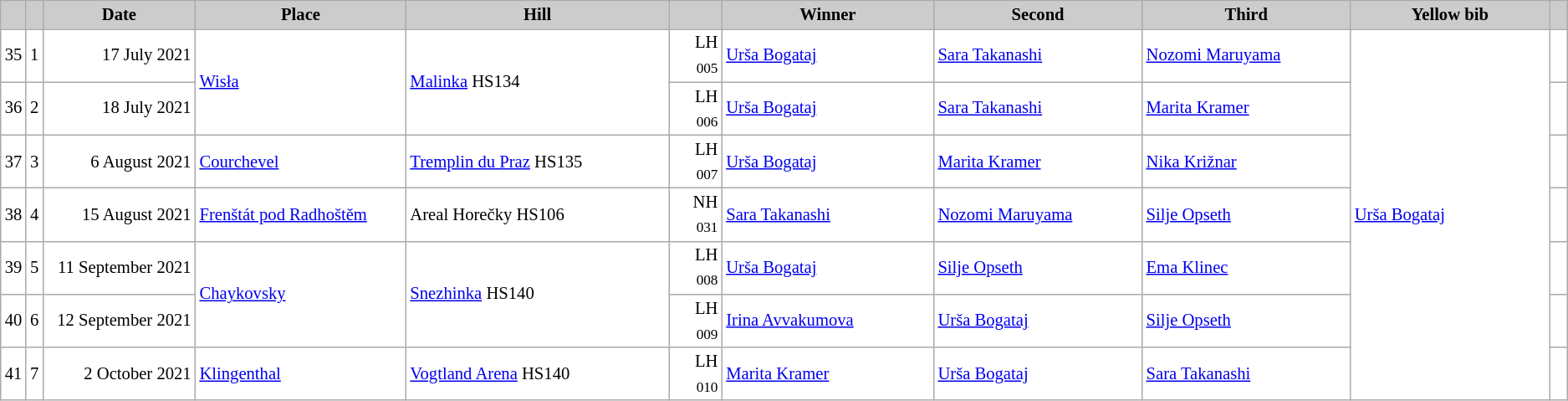<table class="wikitable plainrowheaders" style="background:#fff; font-size:86%; line-height:16px; border:grey solid 1px; border-collapse:collapse;">
<tr>
<th scope="col" style="background:#ccc; width=30 px;"></th>
<th scope="col" style="background:#ccc; width=45 px;"></th>
<th scope="col" style="background:#ccc; width:125px;">Date</th>
<th scope="col" style="background:#ccc; width:185px;">Place</th>
<th scope="col" style="background:#ccc; width:240px;">Hill</th>
<th scope="col" style="background:#ccc; width:40px;"></th>
<th scope="col" style="background:#ccc; width:185px;">Winner</th>
<th scope="col" style="background:#ccc; width:185px;">Second</th>
<th scope="col" style="background:#ccc; width:185px;">Third</th>
<th scope="col" style="background:#ccc; width:180px;">Yellow bib</th>
<th scope="col" style="background:#ccc; width:10px;"></th>
</tr>
<tr>
<td style="text-align:center">35</td>
<td style="text-align:center">1</td>
<td style="text-align:right">17 July 2021</td>
<td rowspan=2> <a href='#'>Wisła</a></td>
<td rowspan=2><a href='#'>Malinka</a> HS134</td>
<td align="right">LH <sub>005</sub></td>
<td> <a href='#'>Urša Bogataj</a></td>
<td> <a href='#'>Sara Takanashi</a></td>
<td> <a href='#'>Nozomi Maruyama</a></td>
<td rowspan=7> <a href='#'>Urša Bogataj</a></td>
<td></td>
</tr>
<tr>
<td style="text-align:center">36</td>
<td style="text-align:center">2</td>
<td style="text-align:right">18 July 2021</td>
<td align="right">LH <sub>006</sub></td>
<td> <a href='#'>Urša Bogataj</a></td>
<td> <a href='#'>Sara Takanashi</a></td>
<td> <a href='#'>Marita Kramer</a></td>
<td></td>
</tr>
<tr>
<td style="text-align:center">37</td>
<td style="text-align:center">3</td>
<td style="text-align:right">6 August 2021</td>
<td> <a href='#'>Courchevel</a></td>
<td><a href='#'>Tremplin du Praz</a> HS135</td>
<td align="right">LH <sub>007</sub></td>
<td> <a href='#'>Urša Bogataj</a></td>
<td> <a href='#'>Marita Kramer</a></td>
<td> <a href='#'>Nika Križnar</a></td>
<td></td>
</tr>
<tr>
<td style="text-align:center">38</td>
<td style="text-align:center">4</td>
<td style="text-align:right">15 August 2021</td>
<td> <a href='#'>Frenštát pod Radhoštěm</a></td>
<td>Areal Horečky HS106</td>
<td align="right">NH <sub>031</sub></td>
<td> <a href='#'>Sara Takanashi</a></td>
<td> <a href='#'>Nozomi Maruyama</a></td>
<td> <a href='#'>Silje Opseth</a></td>
<td></td>
</tr>
<tr>
<td style="text-align:center">39</td>
<td style="text-align:center">5</td>
<td style="text-align:right">11 September 2021</td>
<td rowspan=2> <a href='#'>Chaykovsky</a></td>
<td rowspan=2><a href='#'>Snezhinka</a> HS140</td>
<td align="right">LH <sub>008</sub></td>
<td> <a href='#'>Urša Bogataj</a></td>
<td> <a href='#'>Silje Opseth</a></td>
<td> <a href='#'>Ema Klinec</a></td>
<td></td>
</tr>
<tr>
<td style="text-align:center">40</td>
<td style="text-align:center">6</td>
<td style="text-align:right">12 September 2021</td>
<td align="right">LH <sub>009</sub></td>
<td> <a href='#'>Irina Avvakumova</a></td>
<td> <a href='#'>Urša Bogataj</a></td>
<td> <a href='#'>Silje Opseth</a></td>
<td></td>
</tr>
<tr>
<td style="text-align:center">41</td>
<td style="text-align:center">7</td>
<td style="text-align:right">2 October 2021</td>
<td> <a href='#'>Klingenthal</a></td>
<td><a href='#'>Vogtland Arena</a> HS140</td>
<td align="right">LH <sub>010</sub></td>
<td> <a href='#'>Marita Kramer</a></td>
<td> <a href='#'>Urša Bogataj</a></td>
<td> <a href='#'>Sara Takanashi</a></td>
<td></td>
</tr>
</table>
